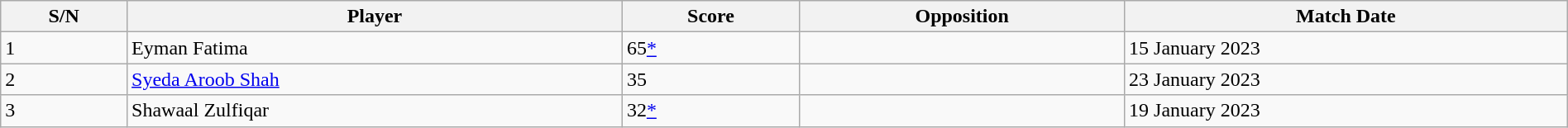<table style="width:100%;" class="wikitable">
<tr>
<th>S/N</th>
<th>Player</th>
<th>Score</th>
<th>Opposition</th>
<th>Match Date</th>
</tr>
<tr>
<td>1</td>
<td>Eyman Fatima</td>
<td>65<a href='#'>*</a></td>
<td></td>
<td>15 January 2023</td>
</tr>
<tr>
<td>2</td>
<td><a href='#'>Syeda Aroob Shah</a></td>
<td>35</td>
<td></td>
<td>23 January 2023</td>
</tr>
<tr>
<td>3</td>
<td>Shawaal Zulfiqar</td>
<td>32<a href='#'>*</a></td>
<td></td>
<td>19 January 2023</td>
</tr>
</table>
